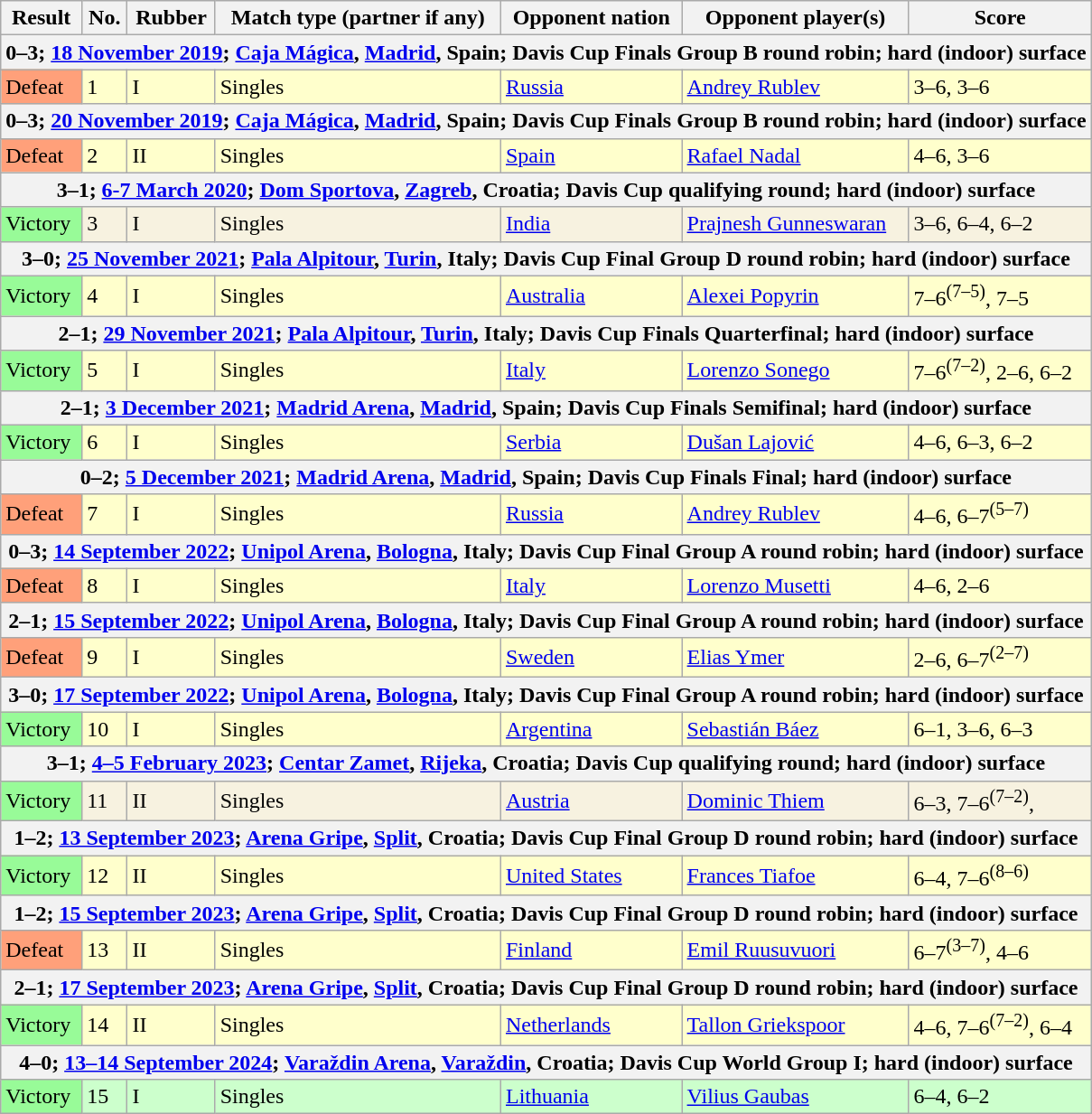<table class=wikitable>
<tr>
<th>Result</th>
<th>No.</th>
<th>Rubber</th>
<th>Match type (partner if any)</th>
<th>Opponent nation</th>
<th>Opponent player(s)</th>
<th>Score</th>
</tr>
<tr>
<th colspan=7>0–3; <a href='#'>18 November 2019</a>; <a href='#'>Caja Mágica</a>, <a href='#'>Madrid</a>, Spain; Davis Cup Finals Group B round robin; hard (indoor) surface</th>
</tr>
<tr bgcolor=#FFFFCC>
<td bgcolor=FFA07A>Defeat</td>
<td>1</td>
<td>I</td>
<td>Singles</td>
<td> <a href='#'>Russia</a></td>
<td><a href='#'>Andrey Rublev</a></td>
<td>3–6, 3–6</td>
</tr>
<tr>
<th colspan=7>0–3; <a href='#'>20 November 2019</a>; <a href='#'>Caja Mágica</a>, <a href='#'>Madrid</a>, Spain; Davis Cup Finals Group B round robin; hard (indoor) surface</th>
</tr>
<tr bgcolor=#FFFFCC>
<td bgcolor=FFA07A>Defeat</td>
<td>2</td>
<td>II</td>
<td>Singles</td>
<td> <a href='#'>Spain</a></td>
<td><a href='#'>Rafael Nadal</a></td>
<td>4–6, 3–6</td>
</tr>
<tr>
<th colspan=7>3–1; <a href='#'>6-7 March 2020</a>; <a href='#'>Dom Sportova</a>, <a href='#'>Zagreb</a>, Croatia; Davis Cup qualifying round; hard (indoor) surface</th>
</tr>
<tr bgcolor=#F7F2E0>
<td bgcolor=98FB98>Victory</td>
<td>3</td>
<td>I</td>
<td>Singles</td>
<td> <a href='#'>India</a></td>
<td><a href='#'>Prajnesh Gunneswaran</a></td>
<td>3–6, 6–4, 6–2</td>
</tr>
<tr>
<th colspan=7>3–0; <a href='#'>25 November 2021</a>; <a href='#'>Pala Alpitour</a>, <a href='#'>Turin</a>, Italy; Davis Cup Final Group D round robin; hard (indoor) surface</th>
</tr>
<tr bgcolor=#FFFFCC>
<td bgcolor=98FB98>Victory</td>
<td>4</td>
<td>I</td>
<td>Singles</td>
<td> <a href='#'>Australia</a></td>
<td><a href='#'>Alexei Popyrin</a></td>
<td>7–6<sup>(7–5)</sup>, 7–5</td>
</tr>
<tr>
<th colspan=7>2–1; <a href='#'>29 November 2021</a>; <a href='#'>Pala Alpitour</a>, <a href='#'>Turin</a>, Italy; Davis Cup Finals Quarterfinal; hard (indoor) surface</th>
</tr>
<tr bgcolor=#FFFFCC>
<td bgcolor=98FB98>Victory</td>
<td>5</td>
<td>I</td>
<td>Singles</td>
<td> <a href='#'>Italy</a></td>
<td><a href='#'>Lorenzo Sonego</a></td>
<td>7–6<sup>(7–2)</sup>, 2–6, 6–2</td>
</tr>
<tr>
<th colspan=7>2–1; <a href='#'>3 December 2021</a>; <a href='#'>Madrid Arena</a>, <a href='#'>Madrid</a>, Spain; Davis Cup Finals Semifinal; hard (indoor) surface</th>
</tr>
<tr bgcolor=#FFFFCC>
<td bgcolor=98FB98>Victory</td>
<td>6</td>
<td>I</td>
<td>Singles</td>
<td> <a href='#'>Serbia</a></td>
<td><a href='#'>Dušan Lajović</a></td>
<td>4–6, 6–3, 6–2</td>
</tr>
<tr>
<th colspan=7>0–2; <a href='#'>5 December 2021</a>; <a href='#'>Madrid Arena</a>, <a href='#'>Madrid</a>, Spain; Davis Cup Finals Final; hard (indoor) surface</th>
</tr>
<tr bgcolor=#FFFFCC>
<td bgcolor=FFA07A>Defeat</td>
<td>7</td>
<td>I</td>
<td>Singles</td>
<td> <a href='#'>Russia</a></td>
<td><a href='#'>Andrey Rublev</a></td>
<td>4–6, 6–7<sup>(5–7)</sup></td>
</tr>
<tr>
<th colspan=7>0–3; <a href='#'>14 September 2022</a>; <a href='#'>Unipol Arena</a>, <a href='#'>Bologna</a>, Italy; Davis Cup Final Group A round robin; hard (indoor) surface</th>
</tr>
<tr bgcolor=#FFFFCC>
<td bgcolor=FFA07A>Defeat</td>
<td>8</td>
<td>I</td>
<td>Singles</td>
<td> <a href='#'>Italy</a></td>
<td><a href='#'>Lorenzo Musetti</a></td>
<td>4–6, 2–6</td>
</tr>
<tr>
<th colspan=7>2–1; <a href='#'>15 September 2022</a>; <a href='#'>Unipol Arena</a>, <a href='#'>Bologna</a>, Italy; Davis Cup Final Group A round robin; hard (indoor) surface</th>
</tr>
<tr bgcolor=#FFFFCC>
<td bgcolor=FFA07A>Defeat</td>
<td>9</td>
<td>I</td>
<td>Singles</td>
<td> <a href='#'>Sweden</a></td>
<td><a href='#'>Elias Ymer</a></td>
<td>2–6, 6–7<sup>(2–7)</sup></td>
</tr>
<tr>
<th colspan=7>3–0; <a href='#'>17 September 2022</a>; <a href='#'>Unipol Arena</a>, <a href='#'>Bologna</a>, Italy; Davis Cup Final Group A round robin; hard (indoor) surface</th>
</tr>
<tr bgcolor=#FFFFCC>
<td bgcolor=98FB98>Victory</td>
<td>10</td>
<td>I</td>
<td>Singles</td>
<td> <a href='#'>Argentina</a></td>
<td><a href='#'>Sebastián Báez</a></td>
<td>6–1, 3–6, 6–3</td>
</tr>
<tr>
<th colspan=7>3–1; <a href='#'>4–5 February 2023</a>; <a href='#'>Centar Zamet</a>, <a href='#'>Rijeka</a>, Croatia; Davis Cup qualifying round; hard (indoor) surface</th>
</tr>
<tr bgcolor=#F7F2E0>
<td bgcolor=98FB98>Victory</td>
<td>11</td>
<td>II</td>
<td>Singles</td>
<td> <a href='#'>Austria</a></td>
<td><a href='#'>Dominic Thiem</a></td>
<td>6–3, 7–6<sup>(7–2)</sup>,</td>
</tr>
<tr>
<th colspan=7>1–2; <a href='#'>13 September 2023</a>; <a href='#'>Arena Gripe</a>, <a href='#'>Split</a>, Croatia; Davis Cup Final Group D round robin; hard (indoor) surface</th>
</tr>
<tr bgcolor=#FFFFCC>
<td bgcolor=98FB98>Victory</td>
<td>12</td>
<td>II</td>
<td>Singles</td>
<td> <a href='#'>United States</a></td>
<td><a href='#'>Frances Tiafoe</a></td>
<td>6–4, 7–6<sup>(8–6)</sup></td>
</tr>
<tr>
<th colspan=7>1–2; <a href='#'>15 September 2023</a>; <a href='#'>Arena Gripe</a>, <a href='#'>Split</a>, Croatia; Davis Cup Final Group D round robin; hard (indoor) surface</th>
</tr>
<tr bgcolor=#FFFFCC>
<td bgcolor=FFA07A>Defeat</td>
<td>13</td>
<td>II</td>
<td>Singles</td>
<td> <a href='#'>Finland</a></td>
<td><a href='#'>Emil Ruusuvuori</a></td>
<td>6–7<sup>(3–7)</sup>, 4–6</td>
</tr>
<tr>
<th colspan=7>2–1; <a href='#'>17 September 2023</a>; <a href='#'>Arena Gripe</a>, <a href='#'>Split</a>, Croatia; Davis Cup Final Group D round robin; hard (indoor) surface</th>
</tr>
<tr bgcolor=#FFFFCC>
<td bgcolor=98FB98>Victory</td>
<td>14</td>
<td>II</td>
<td>Singles</td>
<td> <a href='#'>Netherlands</a></td>
<td><a href='#'>Tallon Griekspoor</a></td>
<td>4–6, 7–6<sup>(7–2)</sup>, 6–4</td>
</tr>
<tr>
<th colspan=7>4–0; <a href='#'>13–14 September 2024</a>; <a href='#'>Varaždin Arena</a>, <a href='#'>Varaždin</a>, Croatia; Davis Cup World Group I; hard (indoor) surface</th>
</tr>
<tr bgcolor=#CCFFCC>
<td bgcolor=98FB98>Victory</td>
<td>15</td>
<td>I</td>
<td>Singles</td>
<td> <a href='#'>Lithuania</a></td>
<td><a href='#'>Vilius Gaubas</a></td>
<td>6–4, 6–2</td>
</tr>
</table>
